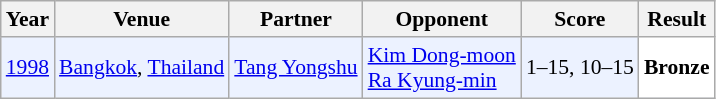<table class="sortable wikitable" style="font-size: 90%;">
<tr>
<th>Year</th>
<th>Venue</th>
<th>Partner</th>
<th>Opponent</th>
<th>Score</th>
<th>Result</th>
</tr>
<tr style="background:#ECF2FF">
<td align="center"><a href='#'>1998</a></td>
<td align="left"><a href='#'>Bangkok</a>, <a href='#'>Thailand</a></td>
<td align="left"> <a href='#'>Tang Yongshu</a></td>
<td align="left"> <a href='#'>Kim Dong-moon</a> <br>  <a href='#'>Ra Kyung-min</a></td>
<td align="left">1–15, 10–15</td>
<td style="text-align:left; background:white"> <strong>Bronze</strong></td>
</tr>
</table>
